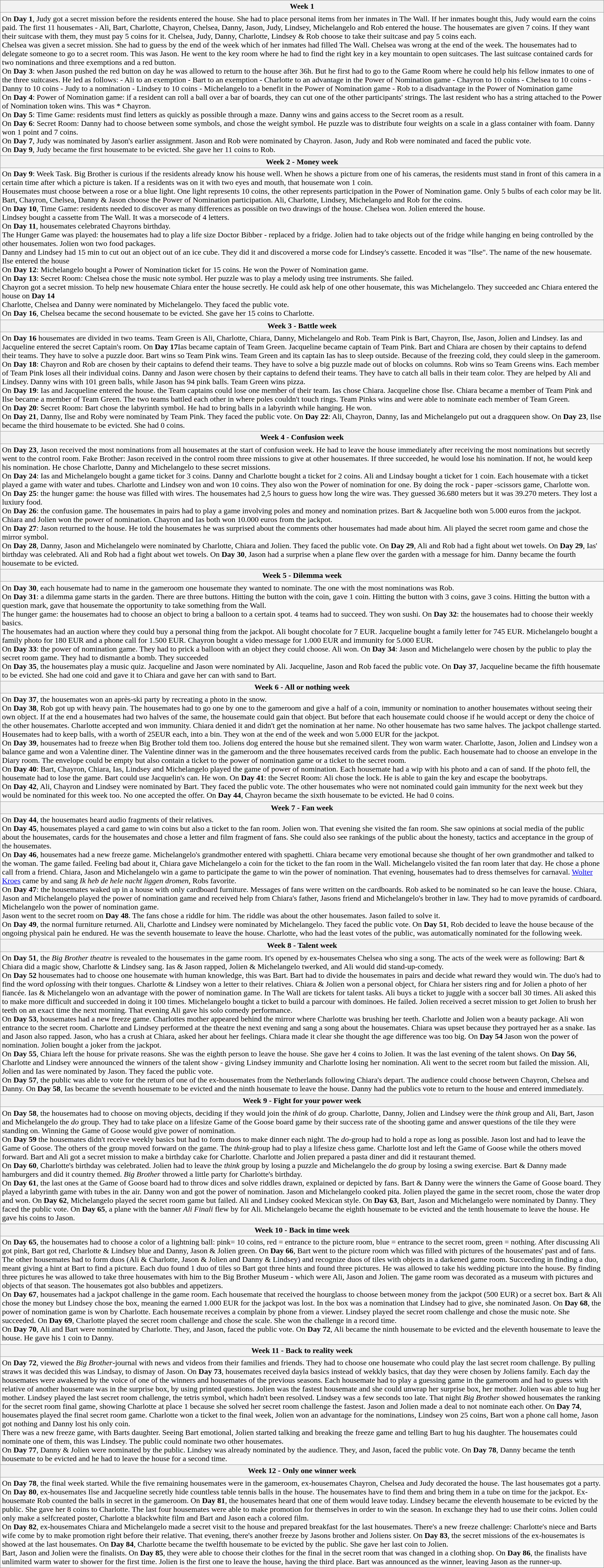<table class="wikitable">
<tr>
<th>Week 1 </th>
</tr>
<tr>
<td>On <strong>Day 1</strong>, Judy got a secret mission before the residents entered the house. She had to place personal items from her inmates in The Wall. If her inmates bought this, Judy would earn the coins paid. The first 11 housemates - Ali, Bart, Charlotte, Chayron, Chelsea, Danny, Jason, Judy, Lindsey, Michelangelo and Rob entered the house. The housemates are given 7 coins. If they want their suitcase with them, they must pay 5 coins for it. Chelsea, Judy, Danny, Charlotte, Lindsey & Rob choose to take their suitcase and pay 5 coins each.<br>Chelsea was given a secret mission. She had to guess by the end of the week which of her inmates had filled The Wall. Chelsea was wrong at the end of the week. The housemates had to delegate someone to go to a secret room. This was Jason. He went to the key room where he had to find the right key in a key mountain to open suitcases. The last suitcase contained cards for two nominations and three exemptions and a red button.<br>On <strong>Day 3</strong>: when Jason pushed the red button on day he was allowed to return to the house after 36h. But he first had to go to the Game Room where he could help his fellow inmates to one of the three suitcases. He led as follows:
- Ali to an exemption
- Bart to an exemption
- Charlotte to an advantage in the Power of Nomination game
- Chayron to 10 coins
- Chelsea to 10 coins
- Danny to 10 coins
- Judy to a nomination
- Lindsey to 10 coins
- Michelangelo to a benefit in the Power of Nomination game
- Rob to a disadvantage in the Power of Nomination game<br>On <strong>Day 4</strong>: Power of Nomination game: if a resident can roll a ball over a bar of boards, they can cut one of the other participants' strings. The last resident who has a string attached to the Power of Nomination token wins. This was * Chayron.<br>On <strong>Day 5</strong>: Time Game: residents must find letters as quickly as possible through a maze. Danny wins and gains access to the Secret room as a result.<br>On <strong>Day 6</strong>: Secret Room: Danny had to choose between some symbols, and chose the weight symbol. He puzzle was to distribute four weights on a scale in a glass container with foam. Danny won 1 point and 7 coins.<br>On <strong>Day 7</strong>, Judy was nominated by Jason's earlier assignment. Jason and Rob were nominated by Chayron. Jason, Judy and Rob were nominated and faced the public vote.<br>On <strong>Day 9</strong>, Judy became the first housemate to be evicted. She gave her 11 coins to Rob.</td>
</tr>
<tr>
<th>Week 2 - Money week </th>
</tr>
<tr>
<td>On <strong>Day 9</strong>: Week Task. Big Brother is curious if the residents already know his house well. When he shows a picture from one of his cameras, the residents must stand in front of this camera in a certain time after which a picture is taken. If a residents was on it with two eyes and mouth, that housemate won 1 coin.<br>Housemates must choose between a rose or a blue light. One light represents 10 coins, the other represents participation in the Power of Nomination game. Only 5 bulbs of each color may be lit. Bart, Chayron, Chelsea, Danny & Jason choose the Power of Nomination participation. Ali, Charlotte, Lindsey, Michelangelo and Rob for the coins.<br>On <strong>Day 10</strong>, Time Game: residents needed to discover as many differences as possible on two drawings of the house. Chelsea won. Jolien entered the house.<br>Lindsey bought a cassette from The Wall. It was a morsecode of 4 letters.<br>On <strong>Day 11</strong>, housemates celebrated Chayrons birthday.<br>The Hunger Game was played: the housemates had to play a life size Doctor Bibber - replaced by a fridge. Jolien had to take objects out of the fridge while hanging en being controlled by the other housemates. Jolien won two food packages.<br>Danny and Lindsey had 15 min to cut out an object out of an ice cube. They did it and discovered a morse code for Lindsey's cassette. Encoded it was "Ilse". The name of the new housemate. Ilse entered the house<br>On <strong>Day 12</strong>: Michelangelo bought a Power of Nomination ticket for 15 coins. He won the Power of Nomination game.<br>On <strong>Day 13</strong>: Secret Room: Chelsea chose the music note symbol. Her puzzle was to play a melody using tree instruments. She failed.<br>Chayron got a secret mission. To help new housemate Chiara enter the house secretly. He could ask help of one other housemate, this was Michelangelo. They succeeded anc Chiara entered the house on <strong>Day 14</strong><br>Charlotte, Chelsea and Danny were nominated by Michelangelo. They faced the public vote.<br>On <strong>Day 16</strong>, Chelsea became the second housemate to be evicted. She gave her 15 coins to Charlotte.</td>
</tr>
<tr>
<th>Week 3 - Battle week </th>
</tr>
<tr>
<td>On <strong>Day 16</strong> housemates are divided in two teams. Team Green is Ali, Charlotte, Chiara, Danny, Michelangelo and Rob. Team Pink is Bart, Chayron, Ilse, Jason, Jolien and Lindsey. Ias and Jacqueline entered the secret Captain's room. On <strong>Day 17</strong>Ias became captain of Team Green. Jacqueline became  captain of Team Pink. Bart and Chiara are chosen by their captains to defend their teams. They have to solve a puzzle door. Bart wins so Team Pink wins. Team Green and its captain Ias has to sleep outside.  Because of the freezing cold, they could sleep in the gameroom.<br>On <strong>Day 18</strong>: Chayron and Rob are chosen by their captains to defend their teams. They have to solve a big puzzle made out of blocks on columns. Rob wins so Team Greens wins. Each member of Team Pink loses all their individual coins. Danny and Jason were chosen by their captains to defend their teams. They have to catch all balls in their team color. They are helped by Ali and Lindsey. Danny wins with 101 green balls, while Jason has 94 pink balls. Team Green wins pizza.<br>On <strong>Day 19</strong>: Ias and Jacqueline entered the house. the Team captains could lose one member of their team. Ias chose Chiara. Jacqueline chose Ilse. Chiara became a member of Team Pink and Ilse became a member of Team Green. The two teams battled each other in where poles couldn't touch rings. Team Pinks wins and were able to nominate each member of Team Green.<br>On <strong>Day 20</strong>: Secret Room: Bart chose the labyrinth symbol. He had to bring balls in a labyrinth while hanging. He won.<br>On <strong>Day 21</strong>, Danny, Ilse and Roby were nominated by Team Pink. They faced the public vote. On <strong>Day 22</strong>: Ali, Chayron, Danny, Ias and Michelangelo put out a dragqueen show. On <strong>Day 23</strong>, Ilse became the third housemate to be evicted. She had 0 coins.</td>
</tr>
<tr>
<th>Week 4 - Confusion week </th>
</tr>
<tr>
<td>On <strong>Day 23</strong>, Jason received the most nominations from all housemates at the start of confusion week. He had to leave the house immediately after receiving the most nominations but secretly went to the control room. Fake Brother: Jason received in the control room three missions to give at other housemates. If three succeeded, he would lose his nomination. If not, he would keep his nomination. He chose Charlotte, Danny and Michelangelo to these secret missions.<br>On <strong>Day 24</strong>: Ias and Michelangelo bought a game ticket for 3 coins. Danny and Charlotte bought a ticket for 2 coins. Ali and Lindsay bought a ticket for 1 coin. Each housemate with a ticket played a game with water and tubes. Charlotte and Lindsey won and won 10 coins. They also won the Power of nomination for one. By doing the rock - paper -scissors game, Charlotte won.<br>On <strong>Day 25</strong>: the hunger game: the house was filled with wires. The housemates had 2,5 hours to guess how long the wire was. They guessed 36.680 meters but it was 39.270 meters. They lost a luxiury food.<br>On <strong>Day 26</strong>: the confusion game. The housemates in pairs had to play a game involving poles and money and nomination prizes. Bart & Jacqueline both won 5.000 euros from the jackpot. Chiara and Jolien won the power of nomination. Chayron and Ias both won 10.000 euros from the jackpot.<br>On <strong>Day 27</strong>: Jason returned to the house. He told the housemates he was surprised about the comments other housemates had made about him. Ali played the secret room game and chose the mirror symbol.<br>On <strong>Day 28</strong>, Danny, Jason and Michelangelo were nominated by Charlotte, Chiara and Jolien. They faced the public vote. On <strong>Day 29</strong>, Ali and Rob had a fight about wet towels. On <strong>Day 29</strong>, Ias' birthday was celebrated. Ali and Rob had a fight about wet towels. On <strong>Day 30</strong>, Jason had a surprise when a plane flew over the garden with a message for him. Danny became the fourth housemate to be evicted.</td>
</tr>
<tr>
<th>Week 5 - Dilemma week </th>
</tr>
<tr>
<td>On <strong>Day 30</strong>, each housemate had to name in the gameroom one housemate they wanted to nominate. The one with the most nominations was Rob.<br>On <strong>Day 31</strong>: a dilemma game starts in the garden. There are three buttons. Hitting the button with the coin, gave 1 coin. Hitting the button with 3 coins, gave 3 coins. Hitting the button with a question mark, gave that housemate the opportunity to take something from the Wall.<br>The hunger game: the housemates had to choose an object to bring a balloon to a certain spot. 4 teams had to succeed. They won sushi. On <strong>Day 32</strong>: the housemates had to choose their weekly basics.<br>The housemates had an auction where they could buy a personal thing from the jackpot. Ali bought chocolate for 7 EUR. Jacqueline bought a family letter for 745 EUR. Michelangelo bought a family photo for 180 EUR and a phone call for 1.500 EUR. Chayron bought a video message for 1.000 EUR and immunity for 5.000 EUR.<br>On <strong>Day 33</strong>: the power of nomination game. They had to prick a balloon with an object they could choose. Ali won. On <strong>Day 34</strong>: Jason and Michelangelo were chosen by the public to play the secret room game. They had to dismantle a bomb. They succeeded<br>On <strong>Day 35</strong>, the housemates play a music quiz. Jacqueline and Jason were nominated by Ali. Jacqueline, Jason and Rob faced the public vote. On <strong>Day 37</strong>, Jacqueline became the fifth housemate to be evicted. She had one coid and gave it to Chiara and gave her can with sand to Bart.</td>
</tr>
<tr>
<th>Week 6 - All or nothing week </th>
</tr>
<tr>
<td>On <strong>Day 37</strong>, the housemates won an après-ski party by recreating a photo in the snow.<br>On <strong>Day 38</strong>, Rob got up with heavy pain. The housemates had to go one by one to the gameroom and give a half of a coin, immunity or nomination to another housemates without seeing their own object. If at the end a housemates had two halves of the same, the housemate could gain that object. But before that each housemate could choose if he would accept or deny the choice of the other housemates. Charlotte accepted and won immunity. Chiara denied it and didn't get the nomination at her name. No other housemate has two same halves. The jackpot challenge started. Housemates had to keep balls, with a worth of 25EUR each, into a bin. They won at the end of the week and won 5.000 EUR for the jackpot.<br>On <strong>Day 39</strong>, housemates had to freeze when Big Brother told them too. Joliens dog entered the house but she remained silent. They won warm water. Charlotte, Jason, Jolien and Lindsey won a balance game and won a Valentine diner. The Valentine dinner was in the gameroom and the three housemates received cards from the public. Each housemate had to choose an envelope in the Diary room. The envelope could be empty but also contain a ticket to the power of nomination game or a ticket to the secret room.<br>On <strong>Day 40</strong>: Bart, Chayron, Chiara, Ias, Lindsey and Michelangelo played the game of power of nomination. Each housemate had a wip with his photo and a can of sand. If the photo fell, the housemate had to lose the game. Bart could use Jacquelin's can. He won. On <strong>Day 41</strong>: the Secret Room: Ali chose the lock. He is able to gain the key and escape the boobytraps.<br>On <strong>Day 42</strong>,  Ali, Chayron and Lindsey were nominated by Bart. They faced the public vote. The other housemates who were not nominated could gain immunity for the next week but they would be nominated for this week too. No one accepted the offer. On <strong>Day 44</strong>, Chayron became the sixth housemate to be evicted. He had 0 coins.</td>
</tr>
<tr>
<th>Week 7 - Fan week </th>
</tr>
<tr>
<td>On <strong>Day 44</strong>, the housemates heard audio fragments of their relatives.<br>On <strong>Day 45</strong>, housemates played a card game to win coins but also a ticket to the fan room. Jolien won. That evening she visited the fan room. She saw opinions at social media of the public about the housemates, cards for the housemates and chose a letter and film fragment of fans. She could also see rankings of the public about the honesty, tactics and acceptance in the group of the housemates.<br>On <strong>Day 46</strong>, housemates had a new freeze game. Michelangelo's grandmother entered with spaghetti. Chiara became very emotional because she thought of her own grandmother and talked to the woman. The game failed. Feeling bad about it, Chiara gave Michelangelo a coin for the ticket to the fan room in the Wall. Michelangelo visited the fan room later that day. He chose a phone call from a friend. Chiara, Jason and Michelangelo win a game to participate the game to win the power of nomination. That evening, housemates had to dress themselves for carnaval. <a href='#'>Wolter Kroes</a> came by and sang <em>Ik heb de hele nacht liggen dromen</em>, Robs favorite.<br>On <strong>Day 47</strong>: the housemates waked up in a house with only cardboard furniture. Messages of fans were written on the cardboards. Rob asked to be nominated so he can leave the house. Chiara, Jason and Michelangelo played the power of nomination game and received help from Chiara's father, Jasons friend and Michelangelo's brother in law. They had to move pyramids of cardboard. Michelangelo won the power of nomination game.<br>Jason went to the secret room on <strong>Day 48</strong>. The fans chose a riddle for him. The riddle was about the other housemates. Jason failed to solve it.<br>On <strong>Day 49</strong>,  the normal furniture returned. Ali, Charlotte and Lindsey were nominated by Michelangelo. They faced the public vote. On <strong>Day 51</strong>, Rob decided to leave the house because of the ongoing physical pain he endured. He was the seventh housemate to leave the house. Charlotte, who had the least votes of the public, was automatically nominated for the following week.</td>
</tr>
<tr>
<th>Week 8 - Talent week </th>
</tr>
<tr>
<td>On <strong>Day 51</strong>, the <em>Big Brother theatre</em> is revealed to the housemates in the game room. It's opened by ex-housemates Chelsea who sing a song. The acts of the week were as following: Bart & Chiara did a magic show, Charlotte & Lindsey sang. Ias & Jason rapped, Jolien & Michelangelo twerked, and Ali would did stand-up-comedy.<br>On <strong>Day 52</strong> housemates had to choose one housemate with human knowledge, this was Bart. Bart had to divide the housemates in pairs and decide what reward they would win. The duo's had to find the word <em>oplossing</em> with their tongues. Charlotte & Lindsey won a letter to their relatives. Chiara & Jolien won a personal object, for Chiara her sisters ring and for Jolien a photo of her fiancée. Ias & Michelangelo won an advantage with the power of nomination game. In The Wall are tickets for talent tasks. Ali buys a ticket to juggle with a soccer ball 30 times. Ali asked this to make more difficult and succeeded in doing it 100 times. Michelangelo bought a ticket to build a parcour with dominoes. He failed. Jolien received a secret mission to get Jolien to brush her teeth on an exact time the next morning. That evening Ali gave his solo comedy performance.<br>On <strong>Day 53</strong>, housemates had a new freeze game. Charlottes mother appeared behind the mirror where Charlotte was brushing her teeth. Charlotte and Jolien won a beauty package. Ali won entrance to the secret room. Charlotte and Lindsey performed at the theatre the next evening and sang a song about the housemates. Chiara was upset because they portrayed her as a snake. Ias and Jason also rapped. Jason, who has a crush at Chiara, asked her about her feelings. Chiara made it clear she thought the age difference was too big. On <strong>Day 54</strong> Jason won the power of nomination. Jolien bought a joker from the jackpot.<br>On <strong>Day 55</strong>, Chiara left the house for private reasons. She was the eighth person to leave the house. She gave her 4 coins to Jolien. It was the last evening of the talent shows. On <strong>Day 56</strong>, Charlotte and Lindsey were announced the winners of the talent show - giving Lindsey immunity and Charlotte losing her nomination. Ali went to the secret room but failed the mission. Ali, Jolien and Ias were nominated by Jason. They faced the public vote.<br>On <strong>Day 57</strong>, the public was able to vote for the return of one of the ex-housemates from the Netherlands following Chiara's depart. The audience could choose between Chayron, Chelsea and Danny. On <strong>Day 58</strong>, Ias became the seventh housemate to be evicted and the ninth housemate to leave the house. Danny had the publics vote to return to the house and entered immediately.</td>
</tr>
<tr>
<th>Week 9 - Fight for your power week </th>
</tr>
<tr>
<td>On <strong>Day 58</strong>, the housemates had to choose on moving objects, deciding if they would join the <em>think</em> of <em>do</em> group. Charlotte, Danny, Jolien and Lindsey were the <em>think</em> group and Ali, Bart, Jason and Michelangelo the <em>do</em> group. They had to take place on a lifesize Game of the Goose board game by their success rate of the shooting game and answer questions of the tile they were standing on. Winning the Game of Goose would give power of nomination.<br>On <strong>Day 59</strong> the housemates didn't receive weekly basics but had to form duos to make dinner each night. The <em>do</em>-group had to hold a rope as long as possible. Jason lost and had to leave the Game of Goose. The others of the group moved forward on the game. The <em>think</em>-group had to play a lifesize chess game. Charlotte lost and left the Game of Goose while the others moved forward. Bart and Ali got a secret mission to make a birthday cake for Charlotte. Charlotte and Jolien prepared a pasta diner and did it restaurant themed.<br>On <strong>Day 60</strong>, Charlotte's birthday was celebrated. Jolien had to leave the <em>think</em> group by losing a puzzle and Michelangelo the <em>do</em> group by losing a swing exercise. Bart & Danny made hamburgers and did it country themed. <em>Big Brother</em> throwed a little party for Charlotte's birthday.<br>On <strong>Day 61</strong>, the last ones at the Game of Goose board had to throw dices and solve riddles drawn, explained or depicted by fans. Bart & Danny were the winners the Game of Goose board. They played a labyrinth game with tubes in the air. Danny won and got the power of nomination. Jason and Michelangelo cooked pita. Jolien played the game in the secret room, chose the water drop and won. On <strong>Day 62</strong>, Michelangelo played the secret room game but failed. Ali and Lindsey cooked Mexican style. On <strong>Day 63</strong>, Bart, Jason and Michelangelo were nominated by Danny. They faced the public vote. On <strong>Day 65</strong>, a plane with the banner <em>Ali Finali</em> flew by for Ali. Michelangelo became the eighth housemate to be evicted and the tenth housemate to leave the house. He gave his coins to Jason.</td>
</tr>
<tr>
<th>Week 10 - Back in time week </th>
</tr>
<tr>
<td>On <strong>Day 65</strong>, the housemates had to choose a color of a lightning ball: pink= 10 coins, red = entrance to the picture room, blue = entrance to the secret room, green = nothing. After discussing Ali got pink, Bart got red, Charlotte & Lindsey blue and Danny, Jason & Jolien green. On <strong>Day 66</strong>, Bart went to the picture room which was filled with pictures of the housemates' past and of fans. The other housemates had to form duos (Ali & Charlotte, Jason & Jolien and Danny & Lindsey) and recognize duos of tiles with objects in a darkened game room. Succeeding in finding a duo, meant giving a hint at Bart to find a picture. Each duo found 1 duo of tiles so Bart got three hints and found three pictures. He was allowed to take his wedding picture into the house. By finding three pictures he was allowed to take three housemates with him to the Big Brother Museum - which were Ali, Jason and Jolien. The game room was decorated as a museum with pictures and objects of that season. The housemates got also bubbles and appetizers.<br>On <strong>Day 67</strong>, housemates had a jackpot challenge in the game room. Each housemate that received the hourglass to choose between money from the jackpot (500 EUR) or a secret box. Bart & Ali chose the money but Lindsey chose the box, meaning the earned 1.000 EUR for the jackpot was lost. In the box was a nomination that Lindsey had to give, she nominated Jason. On <strong>Day 68</strong>, the power of nomination game is won by Charlotte. Each housemate receives a complain by phone from a viewer. Lindsey played the secret room challenge and chose the music note. She succeeded. On <strong>Day 69</strong>, Charlotte played the secret room challenge and chose the scale. She won the challenge in a record time.<br>On <strong>Day 70</strong>, Ali and Bart were nominated by Charlotte. They, and Jason, faced the public vote. On <strong>Day 72</strong>, Ali became the ninth housemate to be evicted and the eleventh housemate to leave the house. He gave his 1 coin to Danny.</td>
</tr>
<tr>
<th>Week 11 - Back to reality week </th>
</tr>
<tr>
<td>On <strong>Day 72</strong>, viewed the <em>Big Brother</em>-journal with news and videos from their families and friends. They had to choose one housemate who could play the last secret room challenge. By pulling straws it was decided this was Lindsay, to dismay of Jason. On <strong>Day 73</strong>, housemates received dayla basics instead of wekkly basics, that day they were chosen by Joliens family. Each day the housemates were awakened by the voice of one of the winners and housemates of the previous seasons. Each housemate had to play a guessing game in the gameroom and had to guess with relative of another housemate was in the surprise box, by using printed questions. Jolien was the fastest housemate and she could unwrap her surprise box, her mother. Jolien was able to hug her mother. Lindsey played the last secret room challenge, the tetris symbol, which hadn't been resolved. Lindsey was a few seconds too late. That night <em>Big Brother</em> showed housemates the ranking for the secret room final game, showing Charlotte at place 1 because she solved her secret room challenge the fastest. Jason and Jolien made a deal to not nominate each other. On <strong>Day 74</strong>, housemates played the final secret room game. Charlotte won a ticket to the final week, Jolien won an advantage for the nominations, Lindsey won 25 coins, Bart won a phone call home, Jason got nothing and Danny lost his only coin.<br>There was a new freeze game, with Barts daughter. Seeing Bart emotional, Jolien started talking and breaking the freeze game and telling Bart to hug his daughter. The housemates could nominate one of them, this was Lindsey. The public could nominate two other housemates.<br>On <strong>Day 77</strong>, Danny & Jolien were nominated by the public. Lindsey was already nominated by the audience. They, and Jason, faced the public vote. On <strong>Day 78</strong>, Danny became the tenth housemate to be evicted and he had to leave the house for a second time.</td>
</tr>
<tr>
<th>Week 12 - Only one winner week </th>
</tr>
<tr>
<td>On <strong>Day 78</strong>, the final week started. While the five remaining housemates were in the gameroom, ex-housemates Chayron, Chelsea and Judy decorated the house. The last housemates got a party. On <strong>Day 80</strong>, ex-housemates Ilse and Jacqueline secretly hide countless table tennis balls in the house. The housemates have to find them and bring them in a tube on time for the jackpot. Ex-housemate Rob counted the balls in secret in the gameroom. On <strong>Day 81</strong>, the housemates heard that one of them would leave today. Lindsey became the eleventh housemate to be evicted by the public. She gave her 8 coins to Charlotte. The last four housemates were able to make promotion for themselves in order to win the season. In exchange they had to use their coins. Jolien could only make a selfcreated poster, Charlotte a blackwhite film and Bart and Jason each a colored film.<br>On <strong>Day 82</strong>, ex-housemates Chiara and Michelangelo made a secret visit to the house and prepared breakfast for the last housemates. There's a new freeze challenge: Charlotte's niece and Barts wife come by to make promotion right before their relative. That evening, there's another freeze by Jasons brother and Joliens sister. On <strong>Day 83</strong>, the secret missions of the ex-housemates is showed at the last housemates. On <strong>Day 84</strong>, Charlotte became the twelfth housemate to be evicted by the public. She gave her last coin to Jolien.<br>Bart, Jason and Jolien were the finalists. On <strong>Day 85</strong>, they were able to choose their clothes for the final in the secret room that was changed in a clothing shop.  On <strong>Day 86</strong>, the finalists have unlimited warm water to shower for the first time. Jolien is the first one to leave the house, having the third place. Bart was announced as the winner, leaving Jason as the runner-up.</td>
</tr>
</table>
